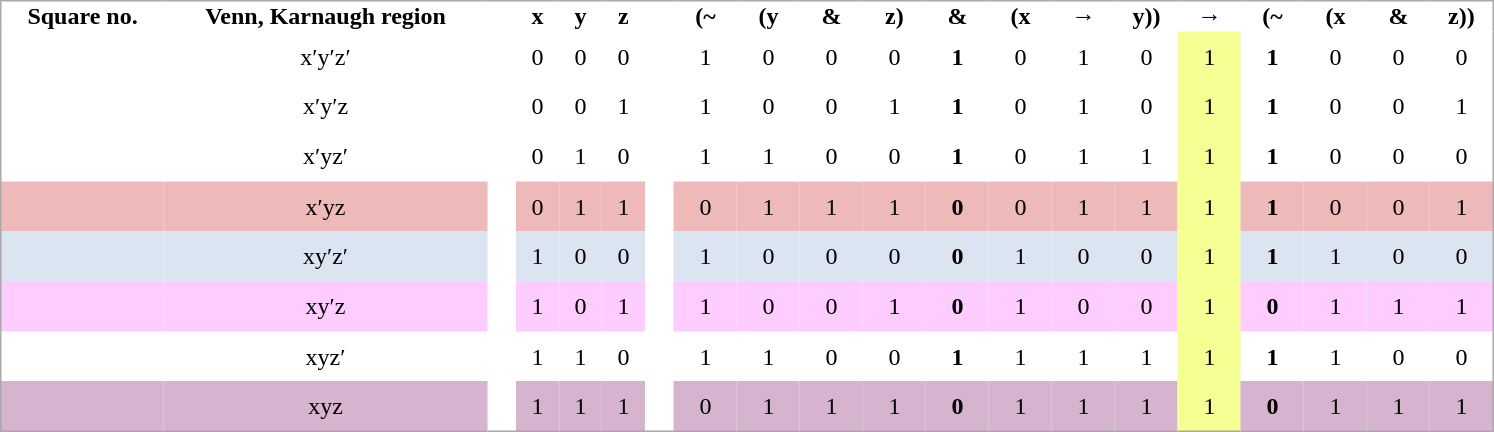<table style="width:auto; border:1px solid darkgray; border-collapse: collapse; margin-left: auto; margin-right: auto; text-align:center">
<tr>
<th style="width:80pt">Square no.</th>
<th style="width:160pt">Venn, Karnaugh region</th>
<th style="width:13pt"></th>
<th style="width:20pt">x</th>
<th style="width:20pt">y</th>
<th style="width:20pt">z</th>
<th style="width:13pt"></th>
<th style="width:30pt">(~</th>
<th style="width:30pt">(y</th>
<th style="width:30pt">&</th>
<th style="width:30pt">z)</th>
<th style="width:30pt">&</th>
<th style="width:30pt">(x</th>
<th style="width:30pt">→</th>
<th style="width:30pt">y))</th>
<th style="width:30pt">→</th>
<th style="width:30pt">(~</th>
<th style="width:30pt">(x</th>
<th style="width:30pt">&</th>
<th style="width:30pt">z))</th>
</tr>
<tr style="font-size:12pt; height:25pt">
<td></td>
<td>x′y′z′</td>
<td> </td>
<td>0</td>
<td>0</td>
<td>0</td>
<td> </td>
<td>1</td>
<td>0</td>
<td>0</td>
<td>0</td>
<th>1</th>
<td>0</td>
<td>1</td>
<td>0</td>
<td style="background-color:#F5FF93">1</td>
<th>1</th>
<td>0</td>
<td>0</td>
<td>0</td>
</tr>
<tr style="font-size:12pt; height:25pt">
<td></td>
<td>x′y′z</td>
<td> </td>
<td>0</td>
<td>0</td>
<td>1</td>
<td> </td>
<td>1</td>
<td>0</td>
<td>0</td>
<td>1</td>
<th>1</th>
<td>0</td>
<td>1</td>
<td>0</td>
<td style="background-color:#F5FF93">1</td>
<th>1</th>
<td>0</td>
<td>0</td>
<td>1</td>
</tr>
<tr style="font-size:12pt; height:25pt">
<td></td>
<td>x′yz′</td>
<td> </td>
<td>0</td>
<td>1</td>
<td>0</td>
<td> </td>
<td>1</td>
<td>1</td>
<td>0</td>
<td>0</td>
<th>1</th>
<td>0</td>
<td>1</td>
<td>1</td>
<td style="background-color:#F5FF93">1</td>
<th>1</th>
<td>0</td>
<td>0</td>
<td>0</td>
</tr>
<tr style="font-size:12pt; height:25pt">
<td style="background-color:#EDB9B9"></td>
<td style="background-color:#EDB9B9">x′yz</td>
<td> </td>
<td style="background-color:#EDB9B9">0</td>
<td style="background-color:#EDB9B9">1</td>
<td style="background-color:#EDB9B9">1</td>
<td> </td>
<td style="background-color:#EDB9B9">0</td>
<td style="background-color:#EDB9B9">1</td>
<td style="background-color:#EDB9B9">1</td>
<td style="background-color:#EDB9B9">1</td>
<th style="background-color:#EDB9B9;">0</th>
<td style="background-color:#EDB9B9">0</td>
<td style="background-color:#EDB9B9">1</td>
<td style="background-color:#EDB9B9">1</td>
<td style="background-color:#F5FF93">1</td>
<th style="background-color:#EDB9B9;">1</th>
<td style="background-color:#EDB9B9">0</td>
<td style="background-color:#EDB9B9">0</td>
<td style="background-color:#EDB9B9">1</td>
</tr>
<tr style="font-size:12pt; height:25pt">
<td style="background-color:#DBE5F1"></td>
<td style="background-color:#DBE5F1">xy′z′</td>
<td> </td>
<td style="background-color:#DBE5F1">1</td>
<td style="background-color:#DBE5F1">0</td>
<td style="background-color:#DBE5F1">0</td>
<td> </td>
<td style="background-color:#DBE5F1">1</td>
<td style="background-color:#DBE5F1">0</td>
<td style="background-color:#DBE5F1">0</td>
<td style="background-color:#DBE5F1">0</td>
<th style="background-color:#DBE5F1;">0</th>
<td style="background-color:#DBE5F1">1</td>
<td style="background-color:#DBE5F1">0</td>
<td style="background-color:#DBE5F1">0</td>
<td style="background-color:#F5FF93">1</td>
<th style="background-color:#DBE5F1;">1</th>
<td style="background-color:#DBE5F1">1</td>
<td style="background-color:#DBE5F1">0</td>
<td style="background-color:#DBE5F1">0</td>
</tr>
<tr style="font-size:12pt; height:25pt">
<td style="background-color:#FFCCFF"></td>
<td style="background-color:#FFCCFF">xy′z</td>
<td> </td>
<td style="background-color:#FFCCFF">1</td>
<td style="background-color:#FFCCFF">0</td>
<td style="background-color:#FFCCFF">1</td>
<td> </td>
<td style="background-color:#FFCCFF">1</td>
<td style="background-color:#FFCCFF">0</td>
<td style="background-color:#FFCCFF">0</td>
<td style="background-color:#FFCCFF">1</td>
<th style="background-color:#FFCCFF;">0</th>
<td style="background-color:#FFCCFF">1</td>
<td style="background-color:#FFCCFF">0</td>
<td style="background-color:#FFCCFF">0</td>
<td style="background-color:#F5FF93">1</td>
<th style="background-color:#FFCCFF;">0</th>
<td style="background-color:#FFCCFF">1</td>
<td style="background-color:#FFCCFF">1</td>
<td style="background-color:#FFCCFF">1</td>
</tr>
<tr style="font-size:12pt; height:25pt">
<td></td>
<td>xyz′</td>
<td> </td>
<td>1</td>
<td>1</td>
<td>0</td>
<td> </td>
<td>1</td>
<td>1</td>
<td>0</td>
<td>0</td>
<th>1</th>
<td>1</td>
<td>1</td>
<td>1</td>
<td style="background-color:#F5FF93">1</td>
<th>1</th>
<td>1</td>
<td>0</td>
<td>0</td>
</tr>
<tr style="font-size:12pt; height:25pt">
<td style="background-color:#D6B4D0"></td>
<td style="background-color:#D6B4D0">xyz</td>
<td> </td>
<td style="background-color:#D6B4D0">1</td>
<td style="background-color:#D6B4D0">1</td>
<td style="background-color:#D6B4D0">1</td>
<td> </td>
<td style="background-color:#D6B4D0">0</td>
<td style="background-color:#D6B4D0">1</td>
<td style="background-color:#D6B4D0">1</td>
<td style="background-color:#D6B4D0">1</td>
<th style="background-color:#D6B4D0;">0</th>
<td style="background-color:#D6B4D0">1</td>
<td style="background-color:#D6B4D0">1</td>
<td style="background-color:#D6B4D0">1</td>
<td style="background-color:#F5FF93">1</td>
<th style="background-color:#D6B4D0;">0</th>
<td style="background-color:#D6B4D0">1</td>
<td style="background-color:#D6B4D0">1</td>
<td style="background-color:#D6B4D0">1</td>
</tr>
</table>
